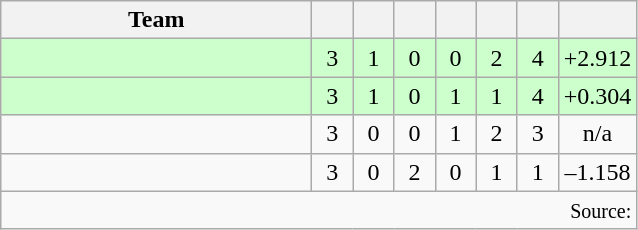<table class="wikitable" style="text-align:center">
<tr>
<th width=200>Team</th>
<th width=20></th>
<th width=20></th>
<th width=20></th>
<th width=20></th>
<th width=20></th>
<th width=20></th>
<th width=45></th>
</tr>
<tr style="background:#cfc">
<td style="text-align:left;"></td>
<td>3</td>
<td>1</td>
<td>0</td>
<td>0</td>
<td>2</td>
<td>4</td>
<td>+2.912</td>
</tr>
<tr style="background:#cfc">
<td style="text-align:left;"></td>
<td>3</td>
<td>1</td>
<td>0</td>
<td>1</td>
<td>1</td>
<td>4</td>
<td>+0.304</td>
</tr>
<tr>
<td style="text-align:left;"></td>
<td>3</td>
<td>0</td>
<td>0</td>
<td>1</td>
<td>2</td>
<td>3</td>
<td>n/a</td>
</tr>
<tr>
<td style="text-align:left;"></td>
<td>3</td>
<td>0</td>
<td>2</td>
<td>0</td>
<td>1</td>
<td>1</td>
<td>–1.158</td>
</tr>
<tr>
<td colspan="8" style="text-align:right;"><small>Source: </small></td>
</tr>
</table>
